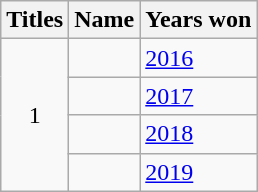<table class="wikitable style="font-size:100%; text-align: left; width:70%">
<tr>
<th>Titles</th>
<th>Name</th>
<th>Years won</th>
</tr>
<tr>
<td rowspan=4 align=center>1</td>
<td></td>
<td><a href='#'>2016</a></td>
</tr>
<tr>
<td></td>
<td><a href='#'>2017</a></td>
</tr>
<tr>
<td></td>
<td><a href='#'>2018</a></td>
</tr>
<tr>
<td></td>
<td><a href='#'>2019</a></td>
</tr>
</table>
